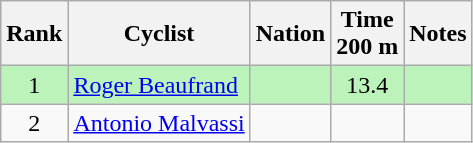<table class="wikitable sortable" style="text-align:center;">
<tr>
<th>Rank</th>
<th>Cyclist</th>
<th>Nation</th>
<th>Time<br>200 m</th>
<th>Notes</th>
</tr>
<tr bgcolor=bbf3bb>
<td>1</td>
<td align=left><a href='#'>Roger Beaufrand</a></td>
<td align=left></td>
<td>13.4</td>
<td></td>
</tr>
<tr>
<td>2</td>
<td align=left><a href='#'>Antonio Malvassi</a></td>
<td align=left></td>
<td></td>
<td></td>
</tr>
</table>
